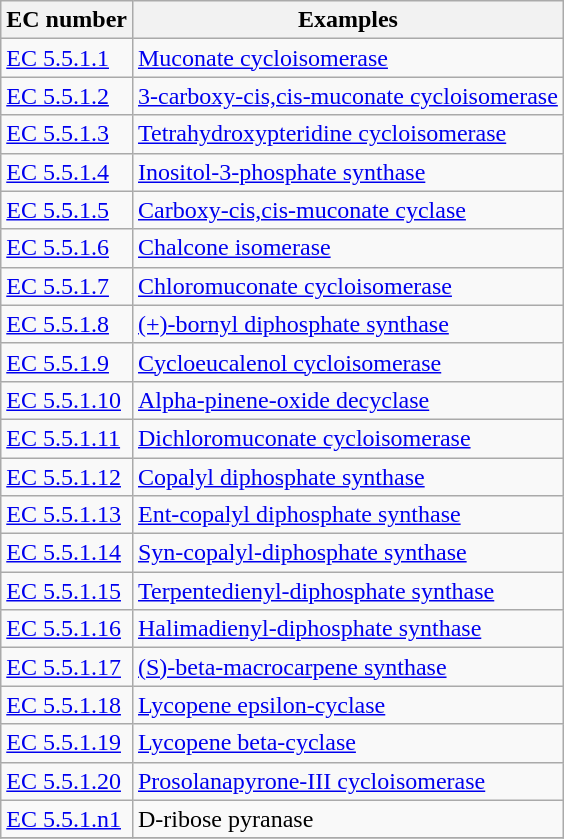<table class="wikitable">
<tr>
<th>EC number</th>
<th>Examples</th>
</tr>
<tr>
<td align=><a href='#'>EC 5.5.1.1</a></td>
<td><a href='#'>Muconate cycloisomerase</a></td>
</tr>
<tr>
<td align=><a href='#'>EC 5.5.1.2</a></td>
<td><a href='#'>3-carboxy-cis,cis-muconate cycloisomerase</a></td>
</tr>
<tr>
<td align=><a href='#'>EC 5.5.1.3</a></td>
<td><a href='#'>Tetrahydroxypteridine cycloisomerase</a></td>
</tr>
<tr>
<td align=><a href='#'>EC 5.5.1.4</a></td>
<td><a href='#'>Inositol-3-phosphate synthase</a></td>
</tr>
<tr>
<td align=><a href='#'>EC 5.5.1.5</a></td>
<td><a href='#'>Carboxy-cis,cis-muconate cyclase</a></td>
</tr>
<tr>
<td align=><a href='#'>EC 5.5.1.6</a></td>
<td><a href='#'>Chalcone isomerase</a></td>
</tr>
<tr>
<td align=><a href='#'>EC 5.5.1.7</a></td>
<td><a href='#'>Chloromuconate cycloisomerase</a></td>
</tr>
<tr>
<td align=><a href='#'>EC 5.5.1.8</a></td>
<td><a href='#'>(+)-bornyl diphosphate synthase</a></td>
</tr>
<tr>
<td align=><a href='#'>EC 5.5.1.9</a></td>
<td><a href='#'>Cycloeucalenol cycloisomerase</a></td>
</tr>
<tr>
<td align=><a href='#'>EC 5.5.1.10</a></td>
<td><a href='#'>Alpha-pinene-oxide decyclase</a></td>
</tr>
<tr>
<td align=><a href='#'>EC 5.5.1.11</a></td>
<td><a href='#'>Dichloromuconate cycloisomerase</a></td>
</tr>
<tr>
<td align=><a href='#'>EC 5.5.1.12</a></td>
<td><a href='#'>Copalyl diphosphate synthase</a></td>
</tr>
<tr>
<td align=><a href='#'>EC 5.5.1.13</a></td>
<td><a href='#'>Ent-copalyl diphosphate synthase</a></td>
</tr>
<tr>
<td align=><a href='#'>EC 5.5.1.14</a></td>
<td><a href='#'>Syn-copalyl-diphosphate synthase</a></td>
</tr>
<tr>
<td align=><a href='#'>EC 5.5.1.15</a></td>
<td><a href='#'>Terpentedienyl-diphosphate synthase</a></td>
</tr>
<tr>
<td align=><a href='#'>EC 5.5.1.16</a></td>
<td><a href='#'>Halimadienyl-diphosphate synthase</a></td>
</tr>
<tr>
<td align=><a href='#'>EC 5.5.1.17</a></td>
<td><a href='#'>(S)-beta-macrocarpene synthase</a></td>
</tr>
<tr>
<td align=><a href='#'>EC 5.5.1.18</a></td>
<td><a href='#'>Lycopene epsilon-cyclase</a></td>
</tr>
<tr>
<td align=><a href='#'>EC 5.5.1.19</a></td>
<td><a href='#'>Lycopene beta-cyclase</a></td>
</tr>
<tr>
<td align=><a href='#'>EC 5.5.1.20</a></td>
<td><a href='#'>Prosolanapyrone-III cycloisomerase</a></td>
</tr>
<tr>
<td align=><a href='#'>EC 5.5.1.n1</a></td>
<td>D-ribose pyranase</td>
</tr>
<tr>
</tr>
</table>
